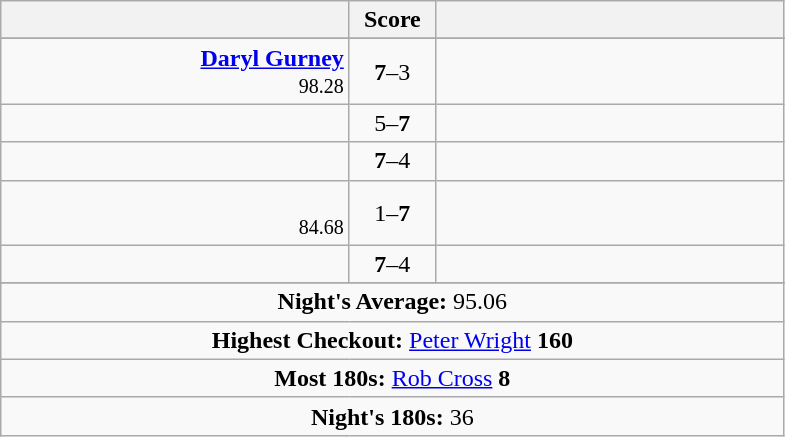<table class=wikitable style="text-align:center">
<tr>
<th width=225></th>
<th width=50>Score</th>
<th width=225></th>
</tr>
<tr align=center>
</tr>
<tr align=left>
<td align=right><strong><a href='#'>Daryl Gurney</a></strong>  <br><small><span>98.28</span></small></td>
<td align=center><strong>7</strong>–3</td>
<td></td>
</tr>
<tr align=left>
<td align=right></td>
<td align=center>5–<strong>7</strong></td>
<td></td>
</tr>
<tr align=left>
<td align=right></td>
<td align=center><strong>7</strong>–4</td>
<td></td>
</tr>
<tr align=left>
<td align=right> <br><small><span>84.68</span></small></td>
<td align=center>1–<strong>7</strong></td>
<td></td>
</tr>
<tr align=left>
<td align=right></td>
<td align=center><strong>7</strong>–4</td>
<td></td>
</tr>
<tr align=center>
</tr>
<tr align=center>
<td colspan="3"><strong>Night's Average:</strong> 95.06</td>
</tr>
<tr align=center>
<td colspan="3"><strong>Highest Checkout:</strong>  <a href='#'>Peter Wright</a> <strong>160</strong></td>
</tr>
<tr align=center>
<td colspan="3"><strong>Most 180s:</strong>  <a href='#'>Rob Cross</a> <strong>8</strong></td>
</tr>
<tr align=center>
<td colspan="3"><strong>Night's 180s:</strong> 36</td>
</tr>
</table>
